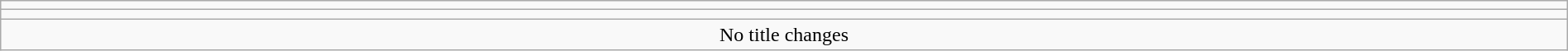<table class="wikitable" style="text-align:center; width:100%;">
<tr>
<td colspan=5></td>
</tr>
<tr>
<td colspan=5><strong></strong></td>
</tr>
<tr>
<td colspan="5">No title changes</td>
</tr>
</table>
